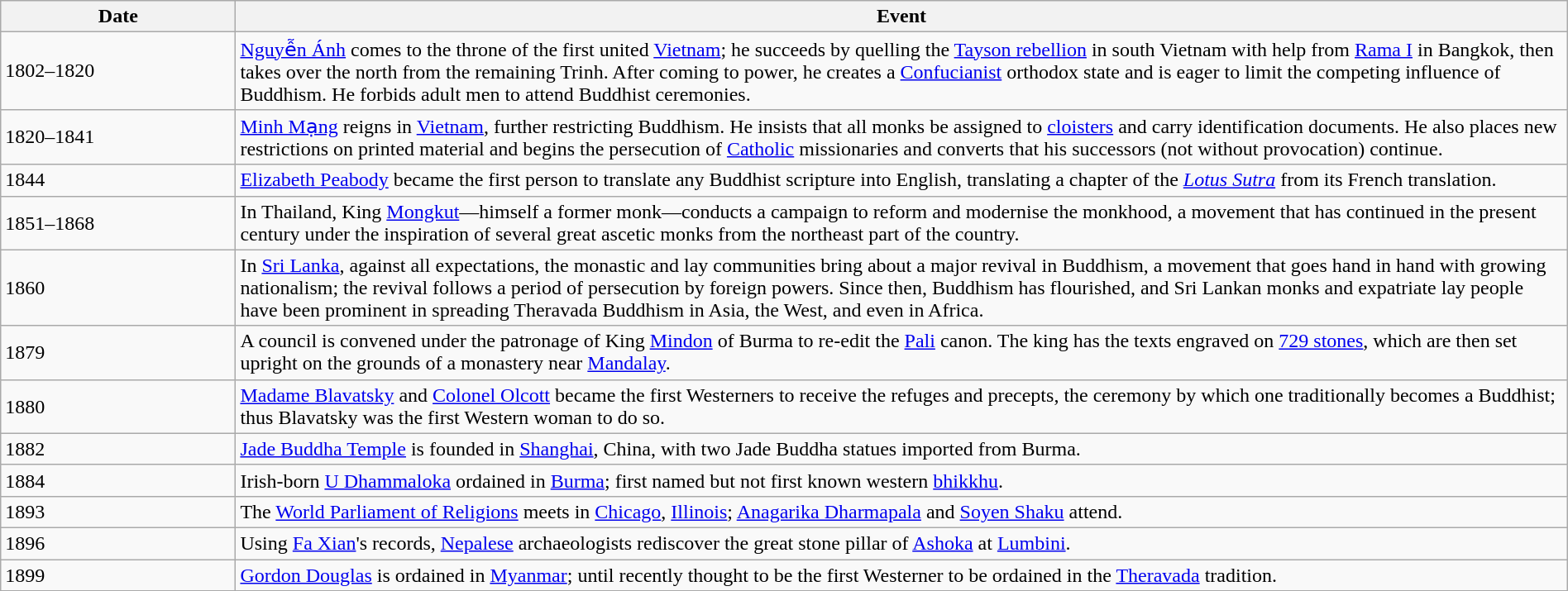<table class="wikitable" width="100%">
<tr>
<th style="width:15%">Date</th>
<th>Event</th>
</tr>
<tr>
<td>1802–1820</td>
<td><a href='#'>Nguyễn Ánh</a> comes to the throne of the first united <a href='#'>Vietnam</a>; he succeeds by quelling the <a href='#'>Tayson rebellion</a> in south Vietnam with help from <a href='#'>Rama I</a> in Bangkok, then takes over the north from the remaining Trinh. After coming to power, he creates a <a href='#'>Confucianist</a> orthodox state and is eager to limit the competing influence of Buddhism. He forbids adult men to attend Buddhist ceremonies.</td>
</tr>
<tr>
<td>1820–1841</td>
<td><a href='#'>Minh Mạng</a> reigns in <a href='#'>Vietnam</a>, further restricting Buddhism. He insists that all monks be assigned to <a href='#'>cloisters</a> and carry identification documents. He also places new restrictions on printed material and begins the persecution of <a href='#'>Catholic</a> missionaries and converts that his successors (not without provocation) continue.</td>
</tr>
<tr>
<td>1844</td>
<td><a href='#'>Elizabeth Peabody</a> became the first person to translate any Buddhist scripture into English, translating a chapter of the <em><a href='#'>Lotus Sutra</a></em> from its French translation.</td>
</tr>
<tr>
<td>1851–1868</td>
<td>In Thailand, King <a href='#'>Mongkut</a>—himself a former monk—conducts a campaign to reform and modernise the monkhood, a movement that has continued in the present century under the inspiration of several great ascetic monks from the northeast part of the country.</td>
</tr>
<tr>
<td>1860</td>
<td>In <a href='#'>Sri Lanka</a>, against all expectations, the monastic and lay communities bring about a major revival in Buddhism, a movement that goes hand in hand with growing nationalism; the revival follows a period of persecution by foreign powers. Since then, Buddhism has flourished, and Sri Lankan monks and expatriate lay people have been prominent in spreading Theravada Buddhism in Asia, the West, and even in Africa.</td>
</tr>
<tr>
<td>1879</td>
<td>A council is convened under the patronage of King <a href='#'>Mindon</a> of Burma to re-edit the <a href='#'>Pali</a> canon. The king has the texts engraved on <a href='#'>729 stones</a>, which are then set upright on the grounds of a monastery near <a href='#'>Mandalay</a>.</td>
</tr>
<tr>
<td>1880</td>
<td><a href='#'>Madame Blavatsky</a> and <a href='#'>Colonel Olcott</a> became the first Westerners to receive the refuges and precepts, the ceremony by which one traditionally becomes a Buddhist; thus Blavatsky was the first Western woman to do so.</td>
</tr>
<tr>
<td>1882</td>
<td><a href='#'>Jade Buddha Temple</a> is founded in <a href='#'>Shanghai</a>, China, with two Jade Buddha statues imported from Burma.</td>
</tr>
<tr>
<td>1884</td>
<td>Irish-born <a href='#'>U Dhammaloka</a> ordained in <a href='#'>Burma</a>; first named but not first known western <a href='#'>bhikkhu</a>.</td>
</tr>
<tr>
<td>1893</td>
<td>The <a href='#'>World Parliament of Religions</a> meets in <a href='#'>Chicago</a>, <a href='#'>Illinois</a>; <a href='#'>Anagarika Dharmapala</a> and <a href='#'>Soyen Shaku</a> attend.</td>
</tr>
<tr>
<td>1896</td>
<td>Using <a href='#'>Fa Xian</a>'s records, <a href='#'>Nepalese</a> archaeologists rediscover the great stone pillar of <a href='#'>Ashoka</a> at <a href='#'>Lumbini</a>.</td>
</tr>
<tr>
<td>1899</td>
<td><a href='#'>Gordon Douglas</a> is ordained in <a href='#'>Myanmar</a>; until recently thought to be the first Westerner to be ordained in the <a href='#'>Theravada</a> tradition.</td>
</tr>
</table>
